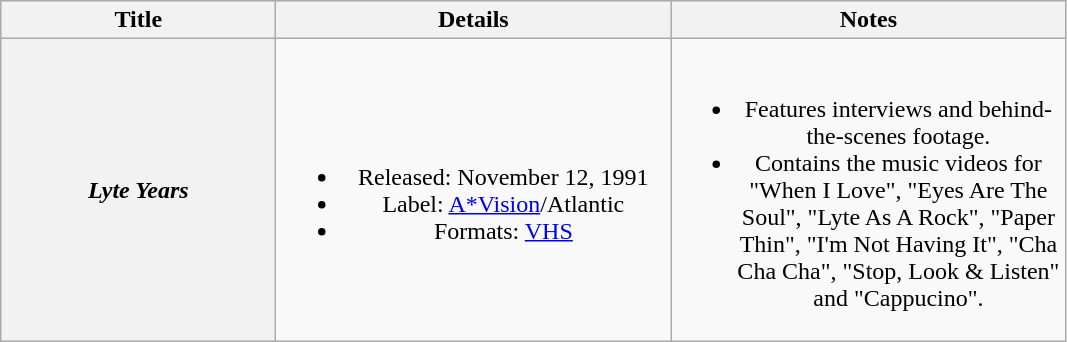<table class="wikitable plainrowheaders" style="text-align:center;">
<tr>
<th scope="col" style="width:11em;">Title</th>
<th scope="col" style="width:16em;">Details</th>
<th scope="col" style="width:16em;">Notes</th>
</tr>
<tr>
<th scope="row"><em>Lyte Years</em></th>
<td><br><ul><li>Released: November 12, 1991</li><li>Label: <a href='#'>A*Vision</a>/Atlantic</li><li>Formats: <a href='#'>VHS</a></li></ul></td>
<td><br><ul><li>Features interviews and behind-the-scenes footage.</li><li>Contains the music videos for "When I Love", "Eyes Are The Soul", "Lyte As A Rock", "Paper Thin", "I'm Not Having It", "Cha Cha Cha", "Stop, Look & Listen" and "Cappucino".</li></ul></td>
</tr>
</table>
